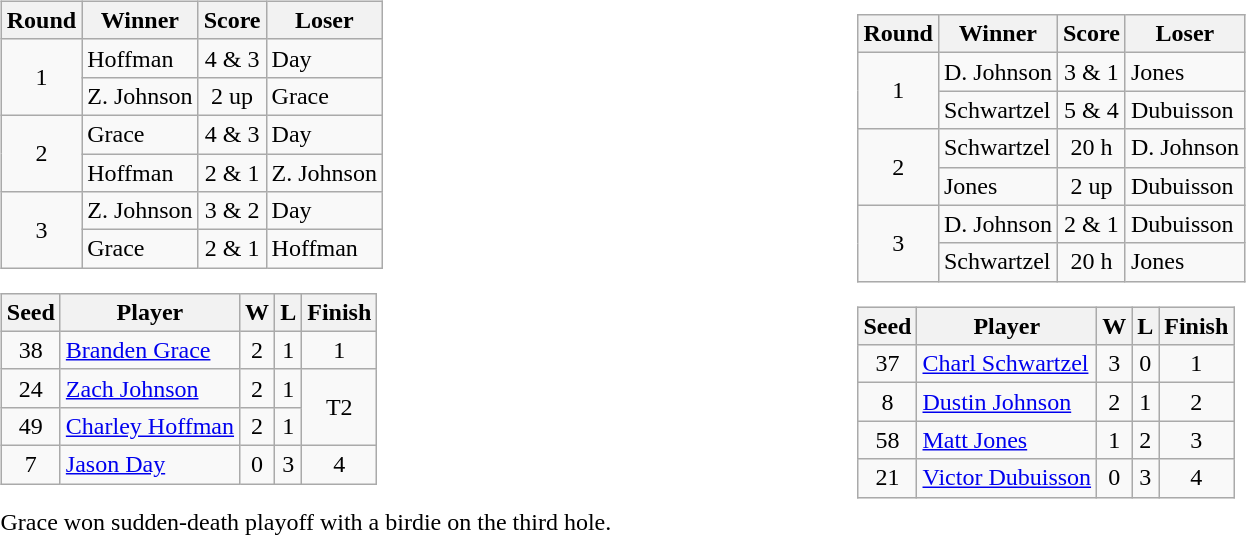<table style="width: 60em">
<tr>
<td><br><table class="wikitable">
<tr>
<th>Round</th>
<th>Winner</th>
<th>Score</th>
<th>Loser</th>
</tr>
<tr>
<td align=center rowspan=2>1</td>
<td>Hoffman</td>
<td align=center>4 & 3</td>
<td>Day</td>
</tr>
<tr>
<td>Z. Johnson</td>
<td align=center>2 up</td>
<td>Grace</td>
</tr>
<tr>
<td align=center rowspan=2>2</td>
<td>Grace</td>
<td align=center>4 & 3</td>
<td>Day</td>
</tr>
<tr>
<td>Hoffman</td>
<td align=center>2 & 1</td>
<td>Z. Johnson</td>
</tr>
<tr>
<td align=center rowspan=2>3</td>
<td>Z. Johnson</td>
<td align=center>3 & 2</td>
<td>Day</td>
</tr>
<tr>
<td>Grace</td>
<td align=center>2 & 1</td>
<td>Hoffman</td>
</tr>
</table>
<table class="wikitable" style="text-align:center">
<tr>
<th>Seed</th>
<th>Player</th>
<th>W</th>
<th>L</th>
<th>Finish</th>
</tr>
<tr>
<td>38</td>
<td align=left> <a href='#'>Branden Grace</a></td>
<td>2</td>
<td>1</td>
<td>1</td>
</tr>
<tr>
<td>24</td>
<td align=left> <a href='#'>Zach Johnson</a></td>
<td>2</td>
<td>1</td>
<td rowspan=2>T2</td>
</tr>
<tr>
<td>49</td>
<td align=left> <a href='#'>Charley Hoffman</a></td>
<td>2</td>
<td>1</td>
</tr>
<tr>
<td>7</td>
<td align=left> <a href='#'>Jason Day</a></td>
<td>0</td>
<td>3</td>
<td>4</td>
</tr>
</table>
Grace won sudden-death playoff with a birdie on the third hole.</td>
<td><br><table class="wikitable">
<tr>
<th>Round</th>
<th>Winner</th>
<th>Score</th>
<th>Loser</th>
</tr>
<tr>
<td align=center rowspan=2>1</td>
<td>D. Johnson</td>
<td align=center>3 & 1</td>
<td>Jones</td>
</tr>
<tr>
<td>Schwartzel</td>
<td align=center>5 & 4</td>
<td>Dubuisson</td>
</tr>
<tr>
<td align=center rowspan=2>2</td>
<td>Schwartzel</td>
<td align=center>20 h</td>
<td>D. Johnson</td>
</tr>
<tr>
<td>Jones</td>
<td align=center>2 up</td>
<td>Dubuisson</td>
</tr>
<tr>
<td align=center rowspan=2>3</td>
<td>D. Johnson</td>
<td align=center>2 & 1</td>
<td>Dubuisson</td>
</tr>
<tr>
<td>Schwartzel</td>
<td align=center>20 h</td>
<td>Jones</td>
</tr>
</table>
<table class="wikitable" style="text-align:center">
<tr>
<th>Seed</th>
<th>Player</th>
<th>W</th>
<th>L</th>
<th>Finish</th>
</tr>
<tr>
<td>37</td>
<td align=left> <a href='#'>Charl Schwartzel</a></td>
<td>3</td>
<td>0</td>
<td>1</td>
</tr>
<tr>
<td>8</td>
<td align=left> <a href='#'>Dustin Johnson</a></td>
<td>2</td>
<td>1</td>
<td>2</td>
</tr>
<tr>
<td>58</td>
<td align=left> <a href='#'>Matt Jones</a></td>
<td>1</td>
<td>2</td>
<td>3</td>
</tr>
<tr>
<td>21</td>
<td align=left> <a href='#'>Victor Dubuisson</a></td>
<td>0</td>
<td>3</td>
<td>4</td>
</tr>
</table>
</td>
</tr>
</table>
